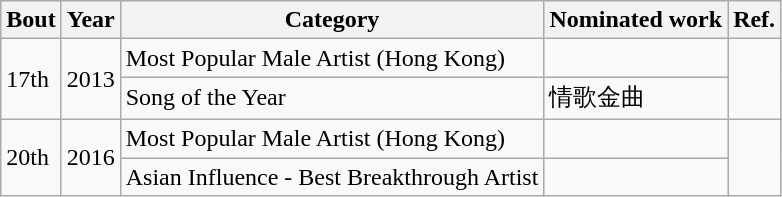<table class="wikitable">
<tr>
<th>Bout</th>
<th>Year</th>
<th>Category</th>
<th>Nominated work</th>
<th>Ref.</th>
</tr>
<tr>
<td rowspan=2>17th</td>
<td rowspan=2>2013</td>
<td>Most Popular Male Artist (Hong Kong)</td>
<td></td>
<td rowspan=2></td>
</tr>
<tr>
<td>Song of the Year</td>
<td>情歌金曲</td>
</tr>
<tr>
<td rowspan=2>20th</td>
<td rowspan=2>2016</td>
<td>Most Popular Male Artist (Hong Kong)</td>
<td></td>
<td rowspan=2></td>
</tr>
<tr>
<td>Asian Influence - Best Breakthrough Artist</td>
<td></td>
</tr>
</table>
